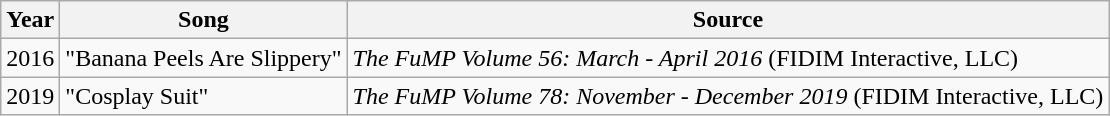<table class="wikitable">
<tr>
<th>Year</th>
<th>Song</th>
<th>Source</th>
</tr>
<tr>
<td>2016</td>
<td>"Banana Peels Are Slippery"</td>
<td><em>The FuMP Volume 56: March - April 2016</em> (FIDIM Interactive, LLC)</td>
</tr>
<tr>
<td>2019</td>
<td>"Cosplay Suit"</td>
<td><em>The FuMP Volume 78: November - December 2019</em> (FIDIM Interactive, LLC)</td>
</tr>
</table>
